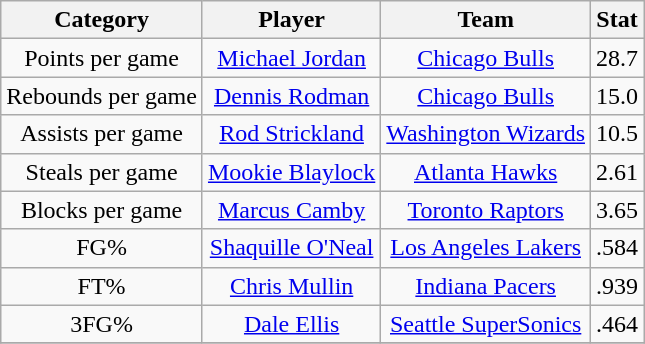<table class="wikitable" style="text-align:center">
<tr>
<th>Category</th>
<th>Player</th>
<th>Team</th>
<th>Stat</th>
</tr>
<tr>
<td>Points per game</td>
<td><a href='#'>Michael Jordan</a></td>
<td><a href='#'>Chicago Bulls</a></td>
<td>28.7</td>
</tr>
<tr>
<td>Rebounds per game</td>
<td><a href='#'>Dennis Rodman</a></td>
<td><a href='#'>Chicago Bulls</a></td>
<td>15.0</td>
</tr>
<tr>
<td>Assists per game</td>
<td><a href='#'>Rod Strickland</a></td>
<td><a href='#'>Washington Wizards</a></td>
<td>10.5</td>
</tr>
<tr>
<td>Steals per game</td>
<td><a href='#'>Mookie Blaylock</a></td>
<td><a href='#'>Atlanta Hawks</a></td>
<td>2.61</td>
</tr>
<tr>
<td>Blocks per game</td>
<td><a href='#'>Marcus Camby</a></td>
<td><a href='#'>Toronto Raptors</a></td>
<td>3.65</td>
</tr>
<tr>
<td>FG%</td>
<td><a href='#'>Shaquille O'Neal</a></td>
<td><a href='#'>Los Angeles Lakers</a></td>
<td>.584</td>
</tr>
<tr>
<td>FT%</td>
<td><a href='#'>Chris Mullin</a></td>
<td><a href='#'>Indiana Pacers</a></td>
<td>.939</td>
</tr>
<tr>
<td>3FG%</td>
<td><a href='#'>Dale Ellis</a></td>
<td><a href='#'>Seattle SuperSonics</a></td>
<td>.464</td>
</tr>
<tr>
</tr>
</table>
